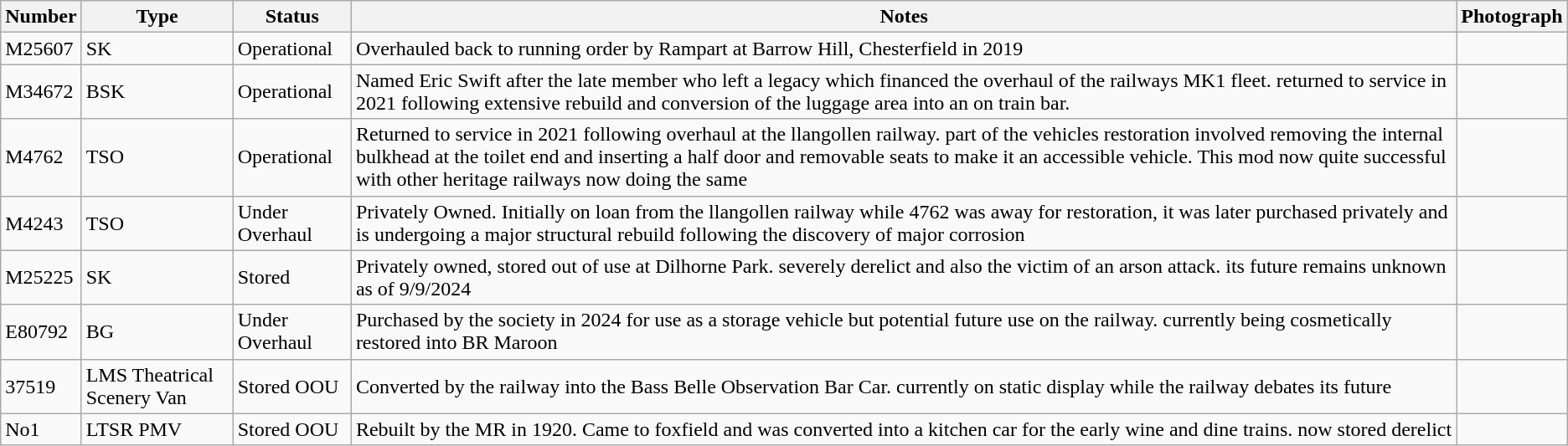<table class="wikitable">
<tr>
<th>Number</th>
<th>Type</th>
<th>Status</th>
<th>Notes</th>
<th>Photograph</th>
</tr>
<tr>
<td>M25607</td>
<td>SK</td>
<td>Operational</td>
<td>Overhauled back to running order by Rampart at Barrow Hill, Chesterfield in 2019</td>
<td></td>
</tr>
<tr>
<td>M34672</td>
<td>BSK</td>
<td>Operational</td>
<td>Named Eric Swift after the late member who left a legacy which financed the overhaul of the railways MK1 fleet. returned to service in 2021 following extensive rebuild and conversion of the luggage area into an on train bar.</td>
<td></td>
</tr>
<tr>
<td>M4762</td>
<td>TSO</td>
<td>Operational</td>
<td>Returned to service in 2021 following overhaul at the llangollen railway. part of the vehicles restoration involved removing the internal bulkhead at the toilet end and inserting a half door and removable seats to make it an accessible vehicle. This mod now quite successful with other heritage railways now doing the same</td>
<td></td>
</tr>
<tr>
<td>M4243</td>
<td>TSO</td>
<td>Under Overhaul</td>
<td>Privately Owned. Initially on loan from the llangollen railway while 4762 was away for restoration, it was later purchased privately and is undergoing a major structural rebuild following the discovery of major corrosion</td>
<td></td>
</tr>
<tr>
<td>M25225</td>
<td>SK</td>
<td>Stored</td>
<td>Privately owned, stored out of use at Dilhorne Park. severely derelict and also the victim of an arson attack. its future remains unknown as of 9/9/2024</td>
<td></td>
</tr>
<tr>
<td>E80792</td>
<td>BG</td>
<td>Under Overhaul</td>
<td>Purchased by the society in 2024 for use as a storage vehicle but potential future use on the railway. currently being cosmetically restored into BR Maroon</td>
<td></td>
</tr>
<tr>
<td>37519</td>
<td>LMS Theatrical Scenery Van</td>
<td>Stored OOU</td>
<td>Converted by the railway into the Bass Belle Observation Bar Car. currently on static display while the railway debates its future</td>
</tr>
<tr>
<td>No1</td>
<td>LTSR PMV</td>
<td>Stored OOU</td>
<td>Rebuilt by the MR in 1920. Came to foxfield and was converted into a kitchen car for the early wine and dine trains. now stored derelict</td>
<td></td>
</tr>
</table>
